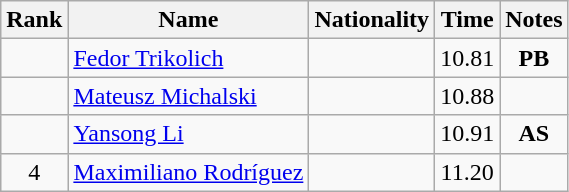<table class="wikitable sortable" style="text-align:center">
<tr>
<th>Rank</th>
<th>Name</th>
<th>Nationality</th>
<th>Time</th>
<th>Notes</th>
</tr>
<tr>
<td></td>
<td align=left><a href='#'>Fedor Trikolich</a></td>
<td align=left></td>
<td>10.81</td>
<td><strong>PB</strong></td>
</tr>
<tr>
<td></td>
<td align=left><a href='#'>Mateusz Michalski</a></td>
<td align=left></td>
<td>10.88</td>
<td></td>
</tr>
<tr>
<td></td>
<td align=left><a href='#'>Yansong Li</a></td>
<td align=left></td>
<td>10.91</td>
<td><strong>AS</strong></td>
</tr>
<tr>
<td>4</td>
<td align=left><a href='#'>Maximiliano Rodríguez</a></td>
<td align=left></td>
<td>11.20</td>
<td></td>
</tr>
</table>
